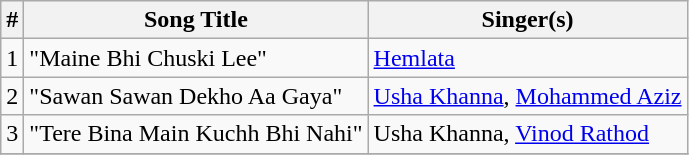<table class="wikitable">
<tr>
<th>#</th>
<th>Song Title</th>
<th>Singer(s)</th>
</tr>
<tr>
<td>1</td>
<td>"Maine Bhi Chuski Lee"</td>
<td><a href='#'>Hemlata</a></td>
</tr>
<tr>
<td>2</td>
<td>"Sawan Sawan Dekho Aa Gaya"</td>
<td><a href='#'>Usha Khanna</a>, <a href='#'>Mohammed Aziz</a></td>
</tr>
<tr>
<td>3</td>
<td>"Tere Bina Main Kuchh Bhi Nahi"</td>
<td>Usha Khanna, <a href='#'>Vinod Rathod</a></td>
</tr>
<tr>
</tr>
</table>
